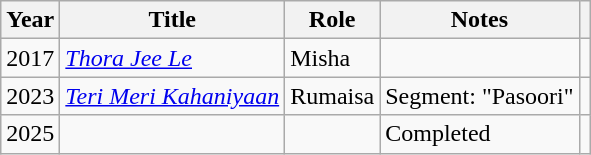<table class="wikitable sortable">
<tr>
<th>Year</th>
<th>Title</th>
<th>Role</th>
<th class="unsortable">Notes</th>
<th class="unsortable"></th>
</tr>
<tr>
<td>2017</td>
<td><em><a href='#'>Thora Jee Le</a></em></td>
<td>Misha</td>
<td></td>
<td></td>
</tr>
<tr>
<td>2023</td>
<td><em><a href='#'>Teri Meri Kahaniyaan</a></em></td>
<td>Rumaisa</td>
<td>Segment: "Pasoori"</td>
<td></td>
</tr>
<tr>
<td>2025</td>
<td></td>
<td></td>
<td>Completed</td>
<td></td>
</tr>
</table>
